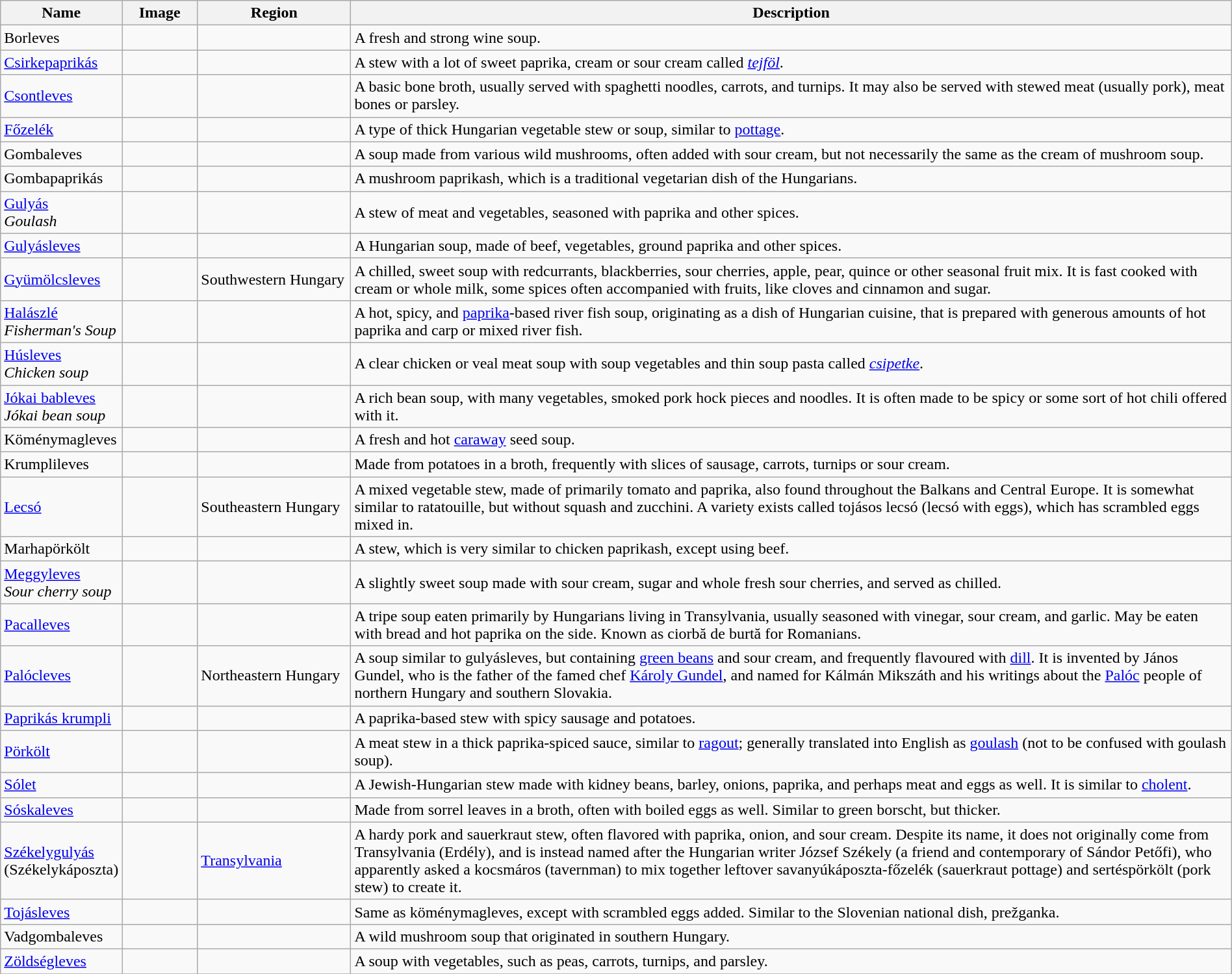<table class="wikitable sortable" width="100%">
<tr>
<th width="110px">Name</th>
<th width="70px">Image</th>
<th width="150px">Region</th>
<th>Description</th>
</tr>
<tr>
<td>Borleves</td>
<td></td>
<td></td>
<td>A fresh and strong wine soup.</td>
</tr>
<tr>
<td><a href='#'>Csirkepaprikás</a></td>
<td></td>
<td></td>
<td>A stew with a lot of sweet paprika, cream or sour cream called <em><a href='#'>tejföl</a></em>.</td>
</tr>
<tr>
<td><a href='#'>Csontleves</a></td>
<td></td>
<td></td>
<td>A basic bone broth, usually served with spaghetti noodles, carrots, and turnips. It may also be served with stewed meat (usually pork), meat bones or parsley.</td>
</tr>
<tr>
<td><a href='#'>Főzelék</a></td>
<td></td>
<td></td>
<td>A type of thick Hungarian vegetable stew or soup, similar to <a href='#'>pottage</a>.</td>
</tr>
<tr>
<td>Gombaleves</td>
<td></td>
<td></td>
<td>A soup made from various wild mushrooms, often added with sour cream, but not necessarily the same as the cream of mushroom soup.</td>
</tr>
<tr>
<td>Gombapaprikás</td>
<td></td>
<td></td>
<td>A mushroom paprikash, which is a traditional vegetarian dish of the Hungarians.</td>
</tr>
<tr>
<td><a href='#'>Gulyás</a><br><em>Goulash</em></td>
<td></td>
<td></td>
<td>A stew of meat and vegetables, seasoned with paprika and other spices.</td>
</tr>
<tr>
<td><a href='#'>Gulyásleves</a></td>
<td></td>
<td></td>
<td>A Hungarian soup, made of beef, vegetables, ground paprika and other spices.</td>
</tr>
<tr>
<td><a href='#'>Gyümölcsleves</a></td>
<td></td>
<td>Southwestern Hungary</td>
<td>A chilled, sweet soup with redcurrants, blackberries, sour cherries, apple, pear, quince or other seasonal fruit mix. It is fast cooked with cream or whole milk, some spices often accompanied with fruits, like cloves and cinnamon and sugar.</td>
</tr>
<tr>
<td><a href='#'>Halászlé</a><br><em>Fisherman's Soup</em></td>
<td></td>
<td></td>
<td>A hot, spicy, and <a href='#'>paprika</a>-based river fish soup, originating as a dish of Hungarian cuisine, that is prepared with generous amounts of hot paprika and carp or mixed river fish.</td>
</tr>
<tr>
<td><a href='#'>Húsleves</a><br><em>Chicken soup</em></td>
<td></td>
<td></td>
<td>A clear chicken or veal meat soup with soup vegetables and thin soup pasta called <em><a href='#'>csipetke</a></em>.</td>
</tr>
<tr>
<td><a href='#'>Jókai bableves</a><br><em>Jókai bean soup</em></td>
<td></td>
<td></td>
<td>A rich bean soup, with many vegetables, smoked pork hock pieces and noodles. It is often made to be spicy or some sort of hot chili offered with it.</td>
</tr>
<tr>
<td>Köménymagleves</td>
<td></td>
<td></td>
<td>A fresh and hot <a href='#'>caraway</a> seed soup.</td>
</tr>
<tr>
<td>Krumplileves</td>
<td></td>
<td></td>
<td>Made from potatoes in a broth, frequently with slices of sausage, carrots, turnips or sour cream.</td>
</tr>
<tr>
<td><a href='#'>Lecsó</a></td>
<td></td>
<td>Southeastern Hungary</td>
<td>A mixed vegetable stew, made of primarily tomato and paprika, also found throughout the Balkans and Central Europe. It is somewhat similar to ratatouille, but without squash and zucchini. A variety exists called tojásos lecsó (lecsó with eggs), which has scrambled eggs mixed in.</td>
</tr>
<tr>
<td>Marhapörkölt</td>
<td></td>
<td></td>
<td>A stew, which is very similar to chicken paprikash, except using beef.</td>
</tr>
<tr>
<td><a href='#'>Meggyleves</a><br><em>Sour cherry soup</em></td>
<td></td>
<td></td>
<td>A slightly sweet soup made with sour cream, sugar and whole fresh sour cherries, and served as chilled.</td>
</tr>
<tr>
<td><a href='#'>Pacalleves</a></td>
<td></td>
<td></td>
<td>A tripe soup eaten primarily by Hungarians living in Transylvania, usually seasoned with vinegar, sour cream, and garlic. May be eaten with bread and hot paprika on the side. Known as ciorbă de burtă for Romanians.</td>
</tr>
<tr>
<td><a href='#'>Palócleves</a></td>
<td></td>
<td>Northeastern Hungary</td>
<td>A soup similar to gulyásleves, but containing <a href='#'>green beans</a> and sour cream, and frequently flavoured with <a href='#'>dill</a>. It is invented by János Gundel, who is the father of the famed chef <a href='#'>Károly Gundel</a>, and named for Kálmán Mikszáth and his writings about the <a href='#'>Palóc</a> people of northern Hungary and southern Slovakia.</td>
</tr>
<tr>
<td><a href='#'>Paprikás krumpli</a></td>
<td></td>
<td></td>
<td>A paprika-based stew with spicy sausage and potatoes.</td>
</tr>
<tr>
<td><a href='#'>Pörkölt</a></td>
<td></td>
<td></td>
<td>A meat stew in a thick paprika-spiced sauce, similar to <a href='#'>ragout</a>; generally translated into English as <a href='#'>goulash</a> (not to be confused with goulash soup).</td>
</tr>
<tr>
<td><a href='#'>Sólet</a></td>
<td></td>
<td></td>
<td>A Jewish-Hungarian stew made with kidney beans, barley, onions, paprika, and perhaps meat and eggs as well. It is similar to <a href='#'>cholent</a>.</td>
</tr>
<tr>
<td><a href='#'>Sóskaleves</a></td>
<td></td>
<td></td>
<td>Made from sorrel leaves in a broth, often with boiled eggs as well. Similar to green borscht, but thicker.</td>
</tr>
<tr>
<td><a href='#'>Székelygulyás</a> (Székelykáposzta)</td>
<td></td>
<td><a href='#'>Transylvania</a></td>
<td>A hardy pork and sauerkraut stew, often flavored with paprika, onion, and sour cream. Despite its name, it does not originally come from Transylvania (Erdély), and is instead named after the Hungarian writer József Székely (a friend and contemporary of Sándor Petőfi), who apparently asked a kocsmáros (tavernman) to mix together leftover savanyúkáposzta-főzelék (sauerkraut pottage) and sertéspörkölt (pork stew) to create it.</td>
</tr>
<tr>
<td><a href='#'>Tojásleves</a></td>
<td></td>
<td></td>
<td>Same as köménymagleves, except with scrambled eggs added. Similar to the Slovenian national dish, prežganka.</td>
</tr>
<tr>
<td>Vadgombaleves</td>
<td></td>
<td></td>
<td>A wild mushroom soup that originated in southern Hungary.</td>
</tr>
<tr>
<td><a href='#'>Zöldségleves</a></td>
<td></td>
<td></td>
<td>A soup with vegetables, such as peas, carrots, turnips, and parsley.</td>
</tr>
<tr>
</tr>
</table>
